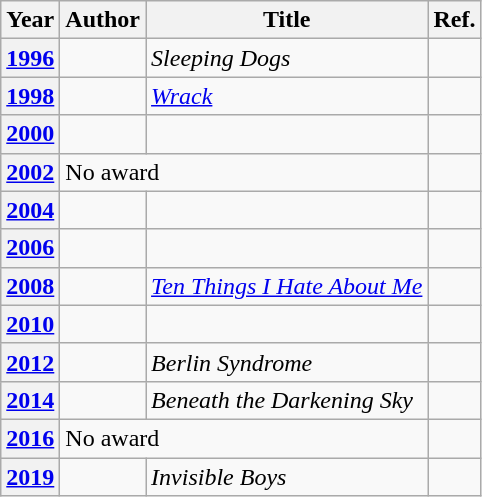<table class="wikitable sortable mw-collapsible">
<tr>
<th>Year</th>
<th>Author</th>
<th>Title</th>
<th>Ref.</th>
</tr>
<tr>
<th><a href='#'>1996</a></th>
<td></td>
<td><em>Sleeping Dogs</em></td>
<td></td>
</tr>
<tr>
<th><a href='#'>1998</a></th>
<td></td>
<td><em><a href='#'>Wrack</a></em></td>
<td></td>
</tr>
<tr>
<th><a href='#'>2000</a></th>
<td></td>
<td><em></em></td>
<td></td>
</tr>
<tr>
<th><a href='#'>2002</a></th>
<td colspan="2">No award</td>
<td></td>
</tr>
<tr>
<th><a href='#'>2004</a></th>
<td></td>
<td><em></em></td>
<td></td>
</tr>
<tr>
<th><a href='#'>2006</a></th>
<td></td>
<td><em></em></td>
<td></td>
</tr>
<tr>
<th><a href='#'>2008</a></th>
<td></td>
<td><em><a href='#'>Ten Things I Hate About Me</a></em></td>
<td></td>
</tr>
<tr>
<th><a href='#'>2010</a></th>
<td></td>
<td><em></em></td>
<td></td>
</tr>
<tr>
<th><a href='#'>2012</a></th>
<td></td>
<td><em>Berlin Syndrome</em></td>
<td></td>
</tr>
<tr>
<th><a href='#'>2014</a></th>
<td></td>
<td><em>Beneath the Darkening Sky</em></td>
<td></td>
</tr>
<tr>
<th><a href='#'>2016</a></th>
<td colspan="2">No award</td>
<td></td>
</tr>
<tr>
<th><a href='#'>2019</a></th>
<td></td>
<td><em>Invisible Boys</em></td>
<td></td>
</tr>
</table>
